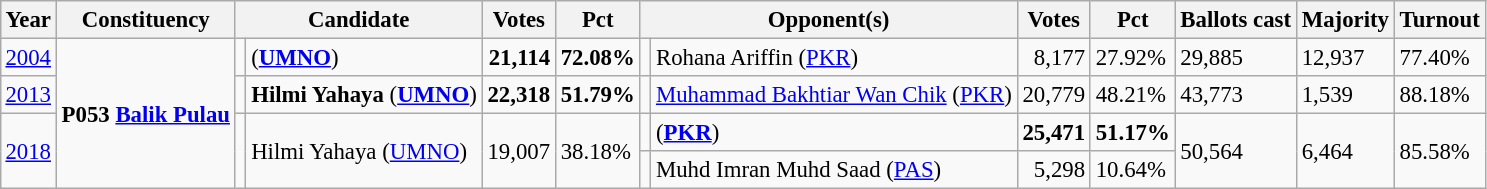<table class="wikitable" style="margin:0.5em ; font-size:95%">
<tr>
<th>Year</th>
<th>Constituency</th>
<th colspan=2>Candidate</th>
<th>Votes</th>
<th>Pct</th>
<th colspan=2>Opponent(s)</th>
<th>Votes</th>
<th>Pct</th>
<th>Ballots cast</th>
<th>Majority</th>
<th>Turnout</th>
</tr>
<tr>
<td><a href='#'>2004</a></td>
<td rowspan=4><strong>P053 <a href='#'>Balik Pulau</a></strong></td>
<td></td>
<td> (<a href='#'><strong>UMNO</strong></a>)</td>
<td align=right><strong>21,114</strong></td>
<td><strong>72.08%</strong></td>
<td></td>
<td>Rohana Ariffin (<a href='#'>PKR</a>)</td>
<td align=right>8,177</td>
<td>27.92%</td>
<td>29,885</td>
<td>12,937</td>
<td>77.40%</td>
</tr>
<tr>
<td><a href='#'>2013</a></td>
<td></td>
<td><strong>Hilmi Yahaya</strong> (<a href='#'><strong>UMNO</strong></a>)</td>
<td align=right><strong>22,318</strong></td>
<td><strong>51.79%</strong></td>
<td></td>
<td><a href='#'>Muhammad Bakhtiar Wan Chik</a> (<a href='#'>PKR</a>)</td>
<td align=right>20,779</td>
<td>48.21%</td>
<td>43,773</td>
<td>1,539</td>
<td>88.18%</td>
</tr>
<tr>
<td rowspan=2><a href='#'>2018</a></td>
<td rowspan=2 ></td>
<td rowspan=2>Hilmi Yahaya (<a href='#'>UMNO</a>)</td>
<td rowspan=2 align="right">19,007</td>
<td rowspan=2>38.18%</td>
<td></td>
<td> (<a href='#'><strong>PKR</strong></a>)</td>
<td align="right"><strong>25,471</strong></td>
<td><strong>51.17%</strong></td>
<td rowspan=2>50,564</td>
<td rowspan=2>6,464</td>
<td rowspan=2>85.58%</td>
</tr>
<tr>
<td></td>
<td>Muhd Imran Muhd Saad (<a href='#'>PAS</a>)</td>
<td align="right">5,298</td>
<td>10.64%</td>
</tr>
</table>
